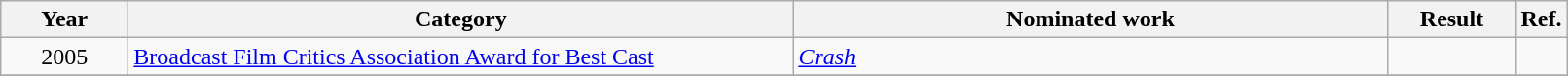<table class=wikitable>
<tr>
<th scope="col" style="width:5em;">Year</th>
<th scope="col" style="width:28em;">Category</th>
<th scope="col" style="width:25em;">Nominated work</th>
<th scope="col" style="width:5em;">Result</th>
<th>Ref.</th>
</tr>
<tr>
<td style="text-align:center;">2005</td>
<td><a href='#'>Broadcast Film Critics Association Award for Best Cast</a></td>
<td><em><a href='#'>Crash</a></em></td>
<td></td>
<td></td>
</tr>
<tr>
</tr>
</table>
